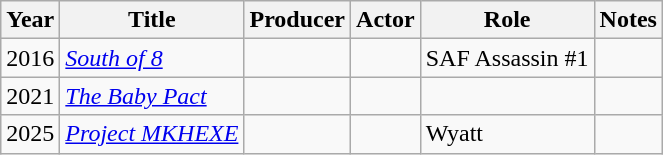<table class="wikitable">
<tr>
<th>Year</th>
<th>Title</th>
<th>Producer</th>
<th>Actor</th>
<th>Role</th>
<th>Notes</th>
</tr>
<tr>
<td>2016</td>
<td><em><a href='#'>South of 8</a></em></td>
<td></td>
<td></td>
<td>SAF Assassin #1</td>
<td></td>
</tr>
<tr>
<td>2021</td>
<td><em><a href='#'>The Baby Pact</a></em></td>
<td></td>
<td></td>
<td></td>
<td></td>
</tr>
<tr>
<td>2025</td>
<td><a href='#'><em>Project MKHEXE</em></a></td>
<td></td>
<td></td>
<td>Wyatt</td>
<td></td>
</tr>
</table>
